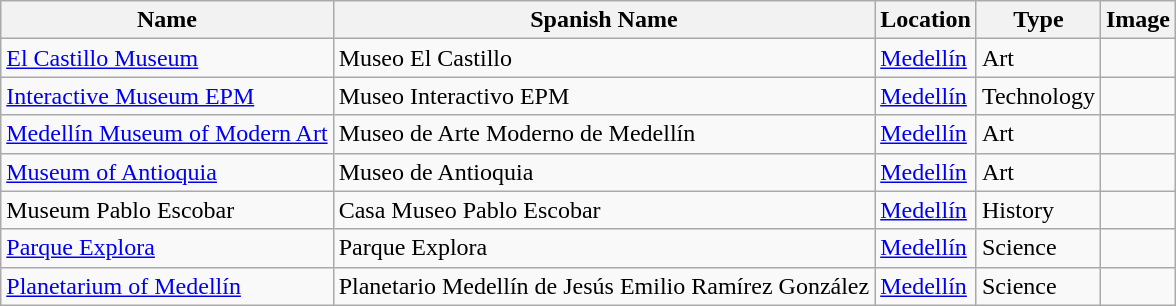<table class="wikitable sortable">
<tr>
<th>Name</th>
<th>Spanish Name</th>
<th>Location</th>
<th>Type</th>
<th>Image</th>
</tr>
<tr>
<td><a href='#'>El Castillo Museum</a></td>
<td>Museo El Castillo</td>
<td><a href='#'>Medellín</a></td>
<td>Art</td>
<td></td>
</tr>
<tr>
<td><a href='#'>Interactive Museum EPM</a></td>
<td>Museo Interactivo EPM</td>
<td><a href='#'>Medellín</a></td>
<td>Technology</td>
<td></td>
</tr>
<tr>
<td><a href='#'>Medellín Museum of Modern Art</a></td>
<td>Museo de Arte Moderno de Medellín</td>
<td><a href='#'>Medellín</a></td>
<td>Art</td>
<td></td>
</tr>
<tr>
<td><a href='#'>Museum of Antioquia</a></td>
<td>Museo de Antioquia</td>
<td><a href='#'>Medellín</a></td>
<td>Art</td>
<td></td>
</tr>
<tr>
<td>Museum Pablo Escobar</td>
<td>Casa Museo Pablo Escobar</td>
<td><a href='#'>Medellín</a></td>
<td>History</td>
<td></td>
</tr>
<tr>
<td><a href='#'>Parque Explora</a></td>
<td>Parque Explora</td>
<td><a href='#'>Medellín</a></td>
<td>Science</td>
<td></td>
</tr>
<tr>
<td><a href='#'>Planetarium of Medellín</a></td>
<td>Planetario Medellín de Jesús Emilio Ramírez González</td>
<td><a href='#'>Medellín</a></td>
<td>Science</td>
<td></td>
</tr>
</table>
